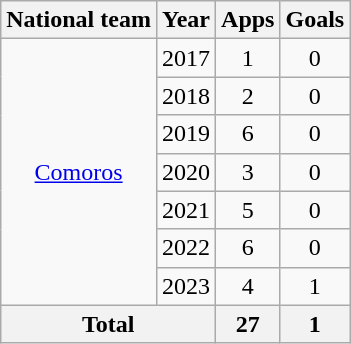<table class=wikitable style=text-align:center>
<tr>
<th>National team</th>
<th>Year</th>
<th>Apps</th>
<th>Goals</th>
</tr>
<tr>
<td rowspan="7"><a href='#'>Comoros</a></td>
<td>2017</td>
<td>1</td>
<td>0</td>
</tr>
<tr>
<td>2018</td>
<td>2</td>
<td>0</td>
</tr>
<tr>
<td>2019</td>
<td>6</td>
<td>0</td>
</tr>
<tr>
<td>2020</td>
<td>3</td>
<td>0</td>
</tr>
<tr>
<td>2021</td>
<td>5</td>
<td>0</td>
</tr>
<tr>
<td>2022</td>
<td>6</td>
<td>0</td>
</tr>
<tr>
<td>2023</td>
<td>4</td>
<td>1</td>
</tr>
<tr>
<th colspan="2">Total</th>
<th>27</th>
<th>1</th>
</tr>
</table>
